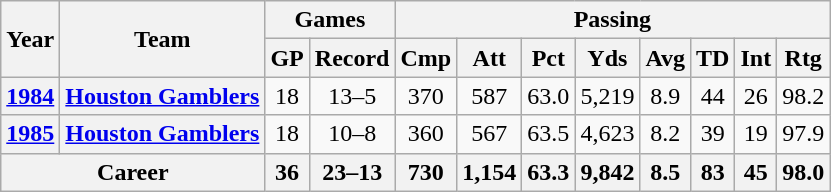<table class="wikitable" style="text-align:center">
<tr>
<th rowspan="2">Year</th>
<th rowspan="2">Team</th>
<th colspan="2">Games</th>
<th colspan="8">Passing</th>
</tr>
<tr>
<th>GP</th>
<th>Record</th>
<th>Cmp</th>
<th>Att</th>
<th>Pct</th>
<th>Yds</th>
<th>Avg</th>
<th>TD</th>
<th>Int</th>
<th>Rtg</th>
</tr>
<tr>
<th><a href='#'>1984</a></th>
<th><a href='#'>Houston Gamblers</a></th>
<td>18</td>
<td>13–5</td>
<td>370</td>
<td>587</td>
<td>63.0</td>
<td>5,219</td>
<td>8.9</td>
<td>44</td>
<td>26</td>
<td>98.2</td>
</tr>
<tr>
<th><a href='#'>1985</a></th>
<th><a href='#'>Houston Gamblers</a></th>
<td>18</td>
<td>10–8</td>
<td>360</td>
<td>567</td>
<td>63.5</td>
<td>4,623</td>
<td>8.2</td>
<td>39</td>
<td>19</td>
<td>97.9</td>
</tr>
<tr>
<th colspan="2">Career</th>
<th>36</th>
<th>23–13</th>
<th>730</th>
<th>1,154</th>
<th>63.3</th>
<th>9,842</th>
<th>8.5</th>
<th>83</th>
<th>45</th>
<th>98.0</th>
</tr>
</table>
